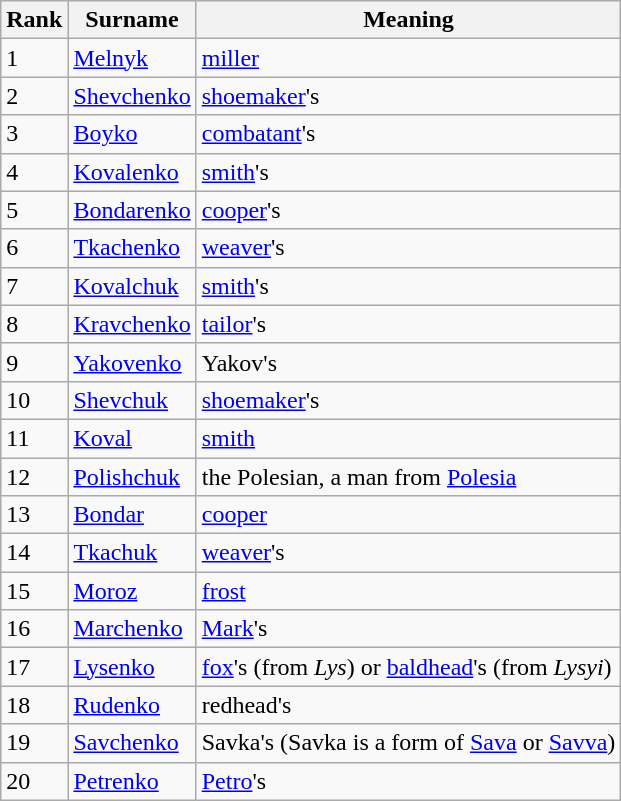<table class="wikitable">
<tr>
<th>Rank</th>
<th>Surname</th>
<th>Meaning</th>
</tr>
<tr>
<td>1</td>
<td><a href='#'>Melnyk</a></td>
<td><a href='#'>miller</a></td>
</tr>
<tr>
<td>2</td>
<td><a href='#'>Shevchenko</a></td>
<td><a href='#'>shoemaker</a>'s</td>
</tr>
<tr>
<td>3</td>
<td><a href='#'>Boyko</a></td>
<td><a href='#'>combatant</a>'s</td>
</tr>
<tr>
<td>4</td>
<td><a href='#'>Kovalenko</a></td>
<td><a href='#'>smith</a>'s</td>
</tr>
<tr>
<td>5</td>
<td><a href='#'>Bondarenko</a></td>
<td><a href='#'>cooper</a>'s</td>
</tr>
<tr>
<td>6</td>
<td><a href='#'>Tkachenko</a></td>
<td><a href='#'>weaver</a>'s</td>
</tr>
<tr>
<td>7</td>
<td><a href='#'>Kovalchuk</a></td>
<td><a href='#'>smith</a>'s</td>
</tr>
<tr>
<td>8</td>
<td><a href='#'>Kravchenko</a></td>
<td><a href='#'>tailor</a>'s</td>
</tr>
<tr>
<td>9</td>
<td><a href='#'>Yakovenko</a></td>
<td>Yakov's</td>
</tr>
<tr>
<td>10</td>
<td><a href='#'>Shevchuk</a></td>
<td><a href='#'>shoemaker</a>'s</td>
</tr>
<tr>
<td>11</td>
<td><a href='#'>Koval</a></td>
<td><a href='#'>smith</a></td>
</tr>
<tr>
<td>12</td>
<td><a href='#'>Polishchuk</a></td>
<td>the Polesian, a man from <a href='#'>Polesia</a></td>
</tr>
<tr>
<td>13</td>
<td><a href='#'>Bondar</a></td>
<td><a href='#'>cooper</a></td>
</tr>
<tr>
<td>14</td>
<td><a href='#'>Tkachuk</a></td>
<td><a href='#'>weaver</a>'s</td>
</tr>
<tr>
<td>15</td>
<td><a href='#'>Moroz</a></td>
<td><a href='#'>frost</a></td>
</tr>
<tr>
<td>16</td>
<td><a href='#'>Marchenko</a></td>
<td><a href='#'>Mark</a>'s</td>
</tr>
<tr>
<td>17</td>
<td><a href='#'>Lysenko</a></td>
<td><a href='#'>fox</a>'s (from <em>Lys</em>) or <a href='#'>baldhead</a>'s (from <em>Lysyi</em>)</td>
</tr>
<tr>
<td>18</td>
<td><a href='#'>Rudenko</a></td>
<td>redhead's</td>
</tr>
<tr>
<td>19</td>
<td><a href='#'>Savchenko</a></td>
<td>Savka's (Savka is a form of <a href='#'>Sava</a> or <a href='#'>Savva</a>)</td>
</tr>
<tr>
<td>20</td>
<td><a href='#'>Petrenko</a></td>
<td><a href='#'>Petro</a>'s</td>
</tr>
</table>
